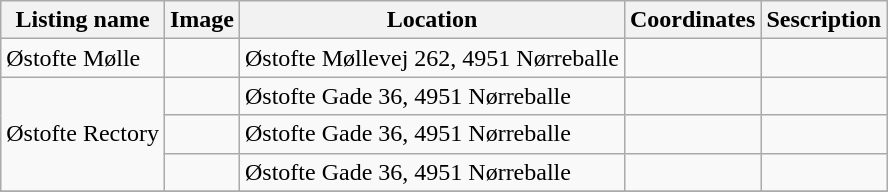<table class="wikitable sortable">
<tr>
<th>Listing name</th>
<th>Image</th>
<th>Location</th>
<th>Coordinates</th>
<th>Sescription</th>
</tr>
<tr>
<td>Østofte Mølle</td>
<td></td>
<td>Østofte Møllevej 262, 4951 Nørreballe</td>
<td></td>
<td></td>
</tr>
<tr>
<td rowspan="3">Østofte Rectory</td>
<td></td>
<td>Østofte Gade 36, 4951 Nørreballe</td>
<td></td>
<td></td>
</tr>
<tr>
<td></td>
<td>Østofte Gade 36, 4951 Nørreballe</td>
<td></td>
<td></td>
</tr>
<tr>
<td></td>
<td>Østofte Gade 36, 4951 Nørreballe</td>
<td></td>
<td></td>
</tr>
<tr>
</tr>
</table>
